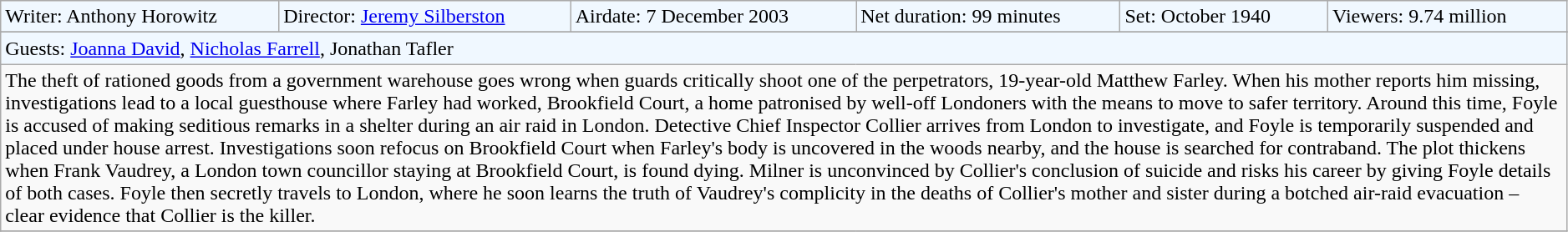<table class="wikitable" width=99%>
<tr style="background-color: #F0F8FF;" |>
<td>Writer: Anthony Horowitz</td>
<td>Director: <a href='#'>Jeremy Silberston</a></td>
<td>Airdate: 7 December 2003</td>
<td>Net duration: 99 minutes</td>
<td>Set: October 1940</td>
<td>Viewers: 9.74 million</td>
</tr>
<tr>
</tr>
<tr style="background-color: #F0F8FF;" |>
<td colspan="6">Guests: <a href='#'>Joanna David</a>, <a href='#'>Nicholas Farrell</a>, Jonathan Tafler</td>
</tr>
<tr>
<td colspan="6">The theft of rationed goods from a government warehouse goes wrong when guards critically shoot one of the perpetrators, 19-year-old Matthew Farley. When his mother reports him missing, investigations lead to a local guesthouse where Farley had worked, Brookfield Court, a home patronised by well-off Londoners with the means to move to safer territory. Around this time, Foyle is accused of making seditious remarks in a shelter during an air raid in London. Detective Chief Inspector Collier arrives from London to investigate, and Foyle is temporarily suspended and placed under house arrest. Investigations soon refocus on Brookfield Court when Farley's body is uncovered in the woods nearby, and the house is searched for contraband. The plot thickens when Frank Vaudrey, a London town councillor staying at Brookfield Court, is found dying. Milner is unconvinced by Collier's conclusion of suicide and risks his career by giving Foyle details of both cases. Foyle then secretly travels to London, where he soon learns the truth of Vaudrey's complicity in the deaths of Collier's mother and sister during a botched air-raid evacuation – clear evidence that Collier is the killer.</td>
</tr>
<tr>
</tr>
</table>
